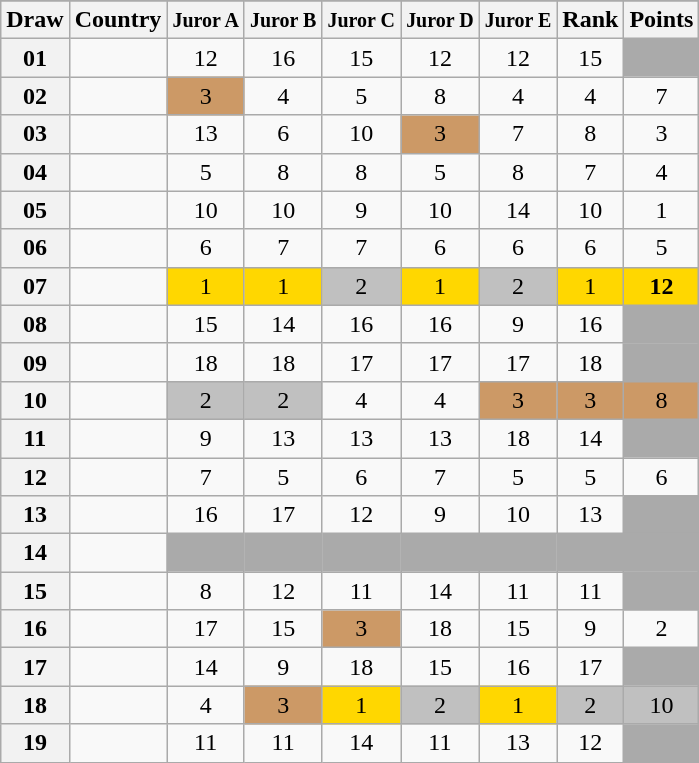<table class="sortable wikitable collapsible plainrowheaders" style="text-align:center;">
<tr>
</tr>
<tr>
<th scope="col">Draw</th>
<th scope="col">Country</th>
<th scope="col"><small>Juror A</small></th>
<th scope="col"><small>Juror B</small></th>
<th scope="col"><small>Juror C</small></th>
<th scope="col"><small>Juror D</small></th>
<th scope="col"><small>Juror E</small></th>
<th scope="col">Rank</th>
<th scope="col">Points</th>
</tr>
<tr>
<th scope="row" style="text-align:center;">01</th>
<td style="text-align:left;"></td>
<td>12</td>
<td>16</td>
<td>15</td>
<td>12</td>
<td>12</td>
<td>15</td>
<td style="background:#AAAAAA;"></td>
</tr>
<tr>
<th scope="row" style="text-align:center;">02</th>
<td style="text-align:left;"></td>
<td style="background:#CC9966;">3</td>
<td>4</td>
<td>5</td>
<td>8</td>
<td>4</td>
<td>4</td>
<td>7</td>
</tr>
<tr>
<th scope="row" style="text-align:center;">03</th>
<td style="text-align:left;"></td>
<td>13</td>
<td>6</td>
<td>10</td>
<td style="background:#CC9966;">3</td>
<td>7</td>
<td>8</td>
<td>3</td>
</tr>
<tr>
<th scope="row" style="text-align:center;">04</th>
<td style="text-align:left;"></td>
<td>5</td>
<td>8</td>
<td>8</td>
<td>5</td>
<td>8</td>
<td>7</td>
<td>4</td>
</tr>
<tr>
<th scope="row" style="text-align:center;">05</th>
<td style="text-align:left;"></td>
<td>10</td>
<td>10</td>
<td>9</td>
<td>10</td>
<td>14</td>
<td>10</td>
<td>1</td>
</tr>
<tr>
<th scope="row" style="text-align:center;">06</th>
<td style="text-align:left;"></td>
<td>6</td>
<td>7</td>
<td>7</td>
<td>6</td>
<td>6</td>
<td>6</td>
<td>5</td>
</tr>
<tr>
<th scope="row" style="text-align:center;">07</th>
<td style="text-align:left;"></td>
<td style="background:gold;">1</td>
<td style="background:gold;">1</td>
<td style="background:silver;">2</td>
<td style="background:gold;">1</td>
<td style="background:silver;">2</td>
<td style="background:gold;">1</td>
<td style="background:gold;"><strong>12</strong></td>
</tr>
<tr>
<th scope="row" style="text-align:center;">08</th>
<td style="text-align:left;"></td>
<td>15</td>
<td>14</td>
<td>16</td>
<td>16</td>
<td>9</td>
<td>16</td>
<td style="background:#AAAAAA;"></td>
</tr>
<tr>
<th scope="row" style="text-align:center;">09</th>
<td style="text-align:left;"></td>
<td>18</td>
<td>18</td>
<td>17</td>
<td>17</td>
<td>17</td>
<td>18</td>
<td style="background:#AAAAAA;"></td>
</tr>
<tr>
<th scope="row" style="text-align:center;">10</th>
<td style="text-align:left;"></td>
<td style="background:silver;">2</td>
<td style="background:silver;">2</td>
<td>4</td>
<td>4</td>
<td style="background:#CC9966;">3</td>
<td style="background:#CC9966;">3</td>
<td style="background:#CC9966;">8</td>
</tr>
<tr>
<th scope="row" style="text-align:center;">11</th>
<td style="text-align:left;"></td>
<td>9</td>
<td>13</td>
<td>13</td>
<td>13</td>
<td>18</td>
<td>14</td>
<td style="background:#AAAAAA;"></td>
</tr>
<tr>
<th scope="row" style="text-align:center;">12</th>
<td style="text-align:left;"></td>
<td>7</td>
<td>5</td>
<td>6</td>
<td>7</td>
<td>5</td>
<td>5</td>
<td>6</td>
</tr>
<tr>
<th scope="row" style="text-align:center;">13</th>
<td style="text-align:left;"></td>
<td>16</td>
<td>17</td>
<td>12</td>
<td>9</td>
<td>10</td>
<td>13</td>
<td style="background:#AAAAAA;"></td>
</tr>
<tr class="sortbottom">
<th scope="row" style="text-align:center;">14</th>
<td style="text-align:left;"></td>
<td style="background:#AAAAAA;"></td>
<td style="background:#AAAAAA;"></td>
<td style="background:#AAAAAA;"></td>
<td style="background:#AAAAAA;"></td>
<td style="background:#AAAAAA;"></td>
<td style="background:#AAAAAA;"></td>
<td style="background:#AAAAAA;"></td>
</tr>
<tr>
<th scope="row" style="text-align:center;">15</th>
<td style="text-align:left;"></td>
<td>8</td>
<td>12</td>
<td>11</td>
<td>14</td>
<td>11</td>
<td>11</td>
<td style="background:#AAAAAA;"></td>
</tr>
<tr>
<th scope="row" style="text-align:center;">16</th>
<td style="text-align:left;"></td>
<td>17</td>
<td>15</td>
<td style="background:#CC9966;">3</td>
<td>18</td>
<td>15</td>
<td>9</td>
<td>2</td>
</tr>
<tr>
<th scope="row" style="text-align:center;">17</th>
<td style="text-align:left;"></td>
<td>14</td>
<td>9</td>
<td>18</td>
<td>15</td>
<td>16</td>
<td>17</td>
<td style="background:#AAAAAA;"></td>
</tr>
<tr>
<th scope="row" style="text-align:center;">18</th>
<td style="text-align:left;"></td>
<td>4</td>
<td style="background:#CC9966;">3</td>
<td style="background:gold;">1</td>
<td style="background:silver;">2</td>
<td style="background:gold;">1</td>
<td style="background:silver;">2</td>
<td style="background:silver;">10</td>
</tr>
<tr>
<th scope="row" style="text-align:center;">19</th>
<td style="text-align:left;"></td>
<td>11</td>
<td>11</td>
<td>14</td>
<td>11</td>
<td>13</td>
<td>12</td>
<td style="background:#AAAAAA;"></td>
</tr>
</table>
